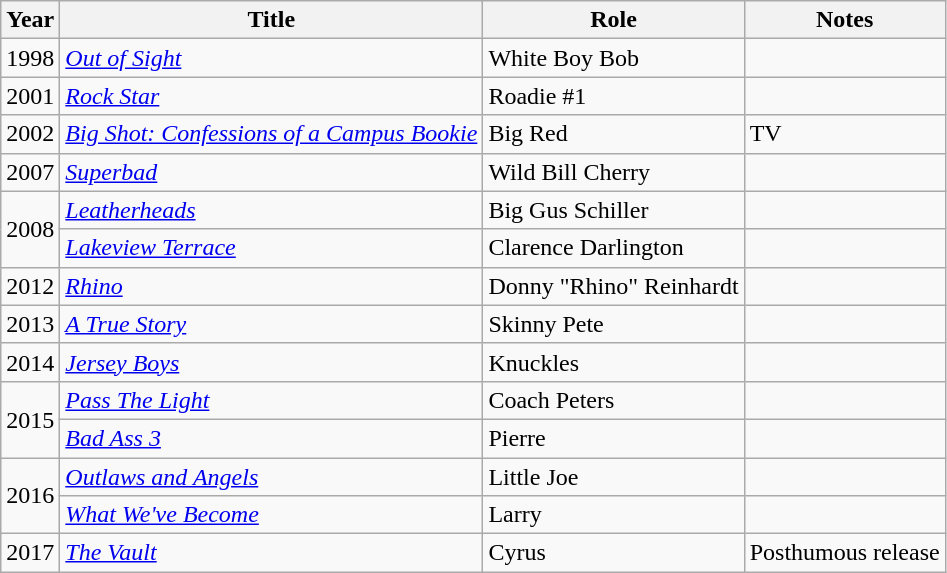<table class="wikitable sortable">
<tr>
<th>Year</th>
<th>Title</th>
<th>Role</th>
<th class = "unsortable">Notes</th>
</tr>
<tr>
<td>1998</td>
<td><em><a href='#'>Out of Sight</a></em></td>
<td>White Boy Bob</td>
<td></td>
</tr>
<tr>
<td>2001</td>
<td><em><a href='#'>Rock Star</a></em></td>
<td>Roadie #1</td>
<td></td>
</tr>
<tr>
<td>2002</td>
<td><em><a href='#'>Big Shot: Confessions of a Campus Bookie</a></em></td>
<td>Big Red</td>
<td>TV</td>
</tr>
<tr>
<td>2007</td>
<td><em><a href='#'>Superbad</a></em></td>
<td>Wild Bill Cherry</td>
<td></td>
</tr>
<tr>
<td rowspan=2>2008</td>
<td><em><a href='#'>Leatherheads</a></em></td>
<td>Big Gus Schiller</td>
<td></td>
</tr>
<tr>
<td><em><a href='#'>Lakeview Terrace</a></em></td>
<td>Clarence Darlington</td>
<td></td>
</tr>
<tr>
<td>2012</td>
<td><em><a href='#'>Rhino</a></em></td>
<td>Donny "Rhino" Reinhardt</td>
<td></td>
</tr>
<tr>
<td>2013</td>
<td><em><a href='#'>A True Story</a></em></td>
<td>Skinny Pete</td>
<td></td>
</tr>
<tr>
<td>2014</td>
<td><em><a href='#'>Jersey Boys</a></em></td>
<td>Knuckles</td>
<td></td>
</tr>
<tr>
<td rowspan=2>2015</td>
<td><em><a href='#'>Pass The Light</a></em></td>
<td>Coach Peters</td>
<td></td>
</tr>
<tr>
<td><em><a href='#'>Bad Ass 3</a></em></td>
<td>Pierre</td>
<td></td>
</tr>
<tr>
<td rowspan=2>2016</td>
<td><em><a href='#'>Outlaws and Angels</a></em></td>
<td>Little Joe</td>
<td></td>
</tr>
<tr>
<td><em><a href='#'>What We've Become</a></em></td>
<td>Larry</td>
<td></td>
</tr>
<tr>
<td>2017</td>
<td><em><a href='#'>The Vault</a></em></td>
<td>Cyrus</td>
<td>Posthumous release</td>
</tr>
</table>
